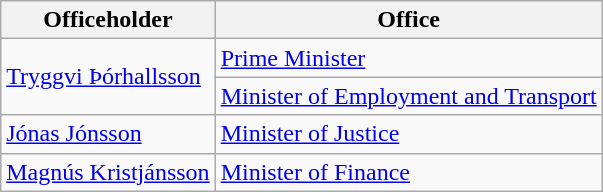<table class="wikitable">
<tr>
<th>Officeholder</th>
<th>Office</th>
</tr>
<tr>
<td rowspan=2><a href='#'>Tryggvi Þórhallsson</a></td>
<td><a href='#'>Prime Minister</a></td>
</tr>
<tr>
<td><a href='#'>Minister of Employment and Transport</a></td>
</tr>
<tr>
<td><a href='#'>Jónas Jónsson</a></td>
<td><a href='#'>Minister of Justice</a></td>
</tr>
<tr>
<td><a href='#'>Magnús Kristjánsson</a></td>
<td><a href='#'>Minister of Finance</a></td>
</tr>
</table>
